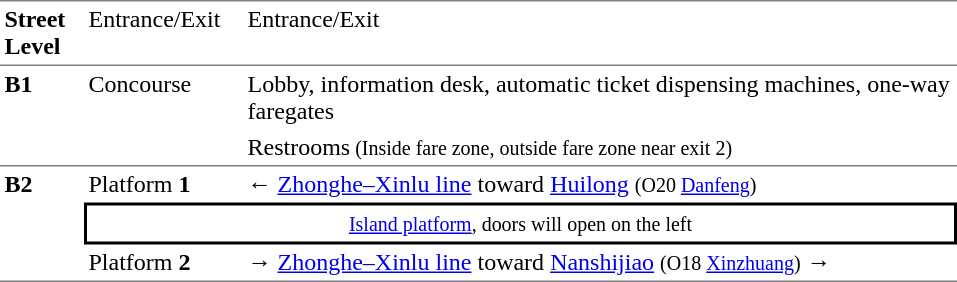<table table border=0 cellspacing=0 cellpadding=3>
<tr>
<td style="border-bottom:solid 1px gray;border-top:solid 1px gray;" width=50 valign=top><strong>Street Level</strong></td>
<td style="border-top:solid 1px gray;border-bottom:solid 1px gray;" width=100 valign=top>Entrance/Exit</td>
<td style="border-top:solid 1px gray;border-bottom:solid 1px gray;" width=470 valign=top>Entrance/Exit</td>
</tr>
<tr>
<td style="border-bottom:solid 1px gray;" rowspan=2 valign=top><strong>B1</strong></td>
<td style="border-bottom:solid 1px gray;" rowspan=2 valign=top>Concourse</td>
<td width=390>Lobby, information desk, automatic ticket dispensing machines, one-way faregates</td>
</tr>
<tr>
<td style="border-bottom:solid 1px gray;">Restrooms<small> (Inside fare zone, outside fare zone near exit 2)</small></td>
</tr>
<tr>
<td style="border-bottom:solid 1px gray;" rowspan=3 valign=top><strong>B2</strong></td>
<td>Platform <span><strong>1</strong></span></td>
<td>←  <a href='#'>Zhonghe–Xinlu line</a> toward <a href='#'>Huilong</a> <small>(O20 <a href='#'>Danfeng</a>)	</small></td>
</tr>
<tr>
<td style="border-top:solid 2px black;border-right:solid 2px black;border-left:solid 2px black;border-bottom:solid 2px black;text-align:center;" colspan=2><small><a href='#'>Island platform</a>, doors will open on the left</small></td>
</tr>
<tr>
<td style="border-bottom:solid 1px gray;">Platform <span><strong>2</strong></span></td>
<td style="border-bottom:solid 1px gray;"><span>→</span>  <a href='#'>Zhonghe–Xinlu line</a> toward <a href='#'>Nanshijiao</a> <small>(O18 <a href='#'>Xinzhuang</a>)</small> →</td>
</tr>
</table>
